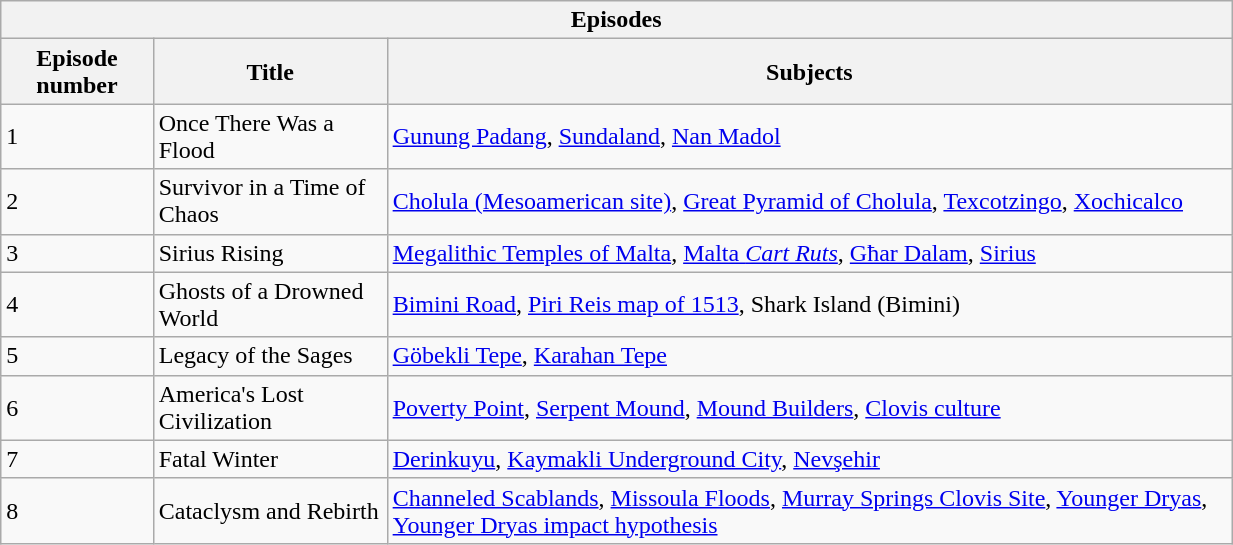<table class="wikitable sortable" style="width:65%;">
<tr>
<th colspan="4">Episodes</th>
</tr>
<tr>
<th>Episode number</th>
<th>Title</th>
<th>Subjects</th>
</tr>
<tr>
<td>1</td>
<td>Once There Was a Flood</td>
<td><a href='#'>Gunung Padang</a>, <a href='#'>Sundaland</a>, <a href='#'>Nan Madol</a></td>
</tr>
<tr>
<td>2</td>
<td>Survivor in a Time of Chaos</td>
<td><a href='#'>Cholula (Mesoamerican site)</a>, <a href='#'>Great Pyramid of Cholula</a>, <a href='#'>Texcotzingo</a>, <a href='#'>Xochicalco</a></td>
</tr>
<tr>
<td>3</td>
<td>Sirius Rising</td>
<td><a href='#'>Megalithic Temples of Malta</a>, <a href='#'>Malta <em>Cart Ruts</em></a>, <a href='#'>Għar Dalam</a>, <a href='#'>Sirius</a></td>
</tr>
<tr>
<td>4</td>
<td>Ghosts of a Drowned World</td>
<td><a href='#'>Bimini Road</a>, <a href='#'>Piri Reis map of 1513</a>, Shark Island (Bimini)</td>
</tr>
<tr>
<td>5</td>
<td>Legacy of the Sages</td>
<td><a href='#'>Göbekli Tepe</a>, <a href='#'>Karahan Tepe</a></td>
</tr>
<tr>
<td>6</td>
<td>America's Lost Civilization</td>
<td><a href='#'>Poverty Point</a>, <a href='#'>Serpent Mound</a>, <a href='#'>Mound Builders</a>, <a href='#'>Clovis culture</a></td>
</tr>
<tr>
<td>7</td>
<td>Fatal Winter</td>
<td><a href='#'>Derinkuyu</a>, <a href='#'>Kaymakli Underground City</a>, <a href='#'>Nevşehir</a></td>
</tr>
<tr>
<td>8</td>
<td>Cataclysm and Rebirth</td>
<td><a href='#'>Channeled Scablands</a>, <a href='#'>Missoula Floods</a>, <a href='#'>Murray Springs Clovis Site</a>, <a href='#'>Younger Dryas</a>, <a href='#'>Younger Dryas impact hypothesis</a></td>
</tr>
</table>
